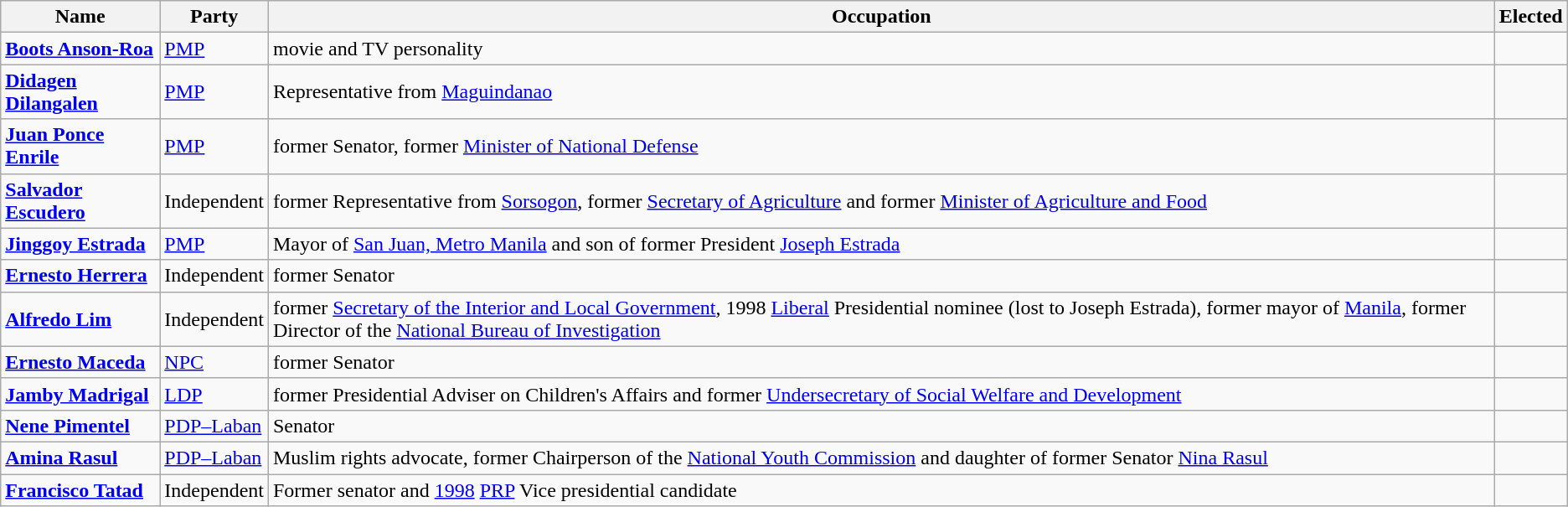<table class="wikitable">
<tr>
<th>Name</th>
<th>Party</th>
<th>Occupation</th>
<th>Elected</th>
</tr>
<tr>
<td><strong><a href='#'>Boots Anson-Roa</a></strong></td>
<td><a href='#'>PMP</a></td>
<td>movie and TV personality</td>
<td></td>
</tr>
<tr>
<td><strong><a href='#'>Didagen Dilangalen</a></strong></td>
<td><a href='#'>PMP</a></td>
<td>Representative from <a href='#'>Maguindanao</a></td>
<td></td>
</tr>
<tr>
<td><strong><a href='#'>Juan Ponce Enrile</a></strong></td>
<td><a href='#'>PMP</a></td>
<td>former Senator, former <a href='#'>Minister of National Defense</a></td>
<td></td>
</tr>
<tr>
<td><strong><a href='#'>Salvador Escudero</a></strong></td>
<td>Independent</td>
<td>former Representative from <a href='#'>Sorsogon</a>, former <a href='#'>Secretary of Agriculture</a> and former <a href='#'>Minister of Agriculture and Food</a></td>
<td></td>
</tr>
<tr>
<td><strong><a href='#'>Jinggoy Estrada</a></strong></td>
<td><a href='#'>PMP</a></td>
<td>Mayor of <a href='#'>San Juan, Metro Manila</a> and son of former President <a href='#'>Joseph Estrada</a></td>
<td></td>
</tr>
<tr>
<td><strong><a href='#'>Ernesto Herrera</a></strong></td>
<td>Independent</td>
<td>former Senator</td>
<td></td>
</tr>
<tr>
<td><strong><a href='#'>Alfredo Lim</a></strong></td>
<td>Independent</td>
<td>former <a href='#'>Secretary of the Interior and Local Government</a>, 1998 <a href='#'>Liberal</a> Presidential nominee (lost to Joseph Estrada), former mayor of <a href='#'>Manila</a>, former Director of the <a href='#'>National Bureau of Investigation</a></td>
<td></td>
</tr>
<tr>
<td><strong><a href='#'>Ernesto Maceda</a></strong></td>
<td><a href='#'>NPC</a></td>
<td>former Senator</td>
<td></td>
</tr>
<tr>
<td><strong><a href='#'>Jamby Madrigal</a></strong></td>
<td><a href='#'>LDP</a></td>
<td>former Presidential Adviser on Children's Affairs and former <a href='#'>Undersecretary of Social Welfare and Development</a></td>
<td></td>
</tr>
<tr>
<td><strong><a href='#'>Nene Pimentel</a></strong></td>
<td><a href='#'>PDP–Laban</a></td>
<td>Senator</td>
<td></td>
</tr>
<tr>
<td><strong><a href='#'>Amina Rasul</a></strong></td>
<td><a href='#'>PDP–Laban</a></td>
<td>Muslim rights advocate, former Chairperson of the <a href='#'>National Youth Commission</a> and daughter of former Senator <a href='#'>Nina Rasul</a></td>
<td></td>
</tr>
<tr>
<td><strong><a href='#'>Francisco Tatad</a></strong></td>
<td>Independent</td>
<td>Former senator and <a href='#'>1998</a> <a href='#'>PRP</a> Vice presidential candidate</td>
<td></td>
</tr>
</table>
